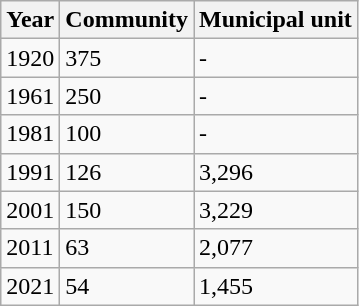<table class="wikitable">
<tr>
<th>Year</th>
<th>Community</th>
<th>Municipal unit</th>
</tr>
<tr>
<td>1920</td>
<td>375</td>
<td>-</td>
</tr>
<tr>
<td>1961</td>
<td>250</td>
<td>-</td>
</tr>
<tr>
<td>1981</td>
<td>100</td>
<td>-</td>
</tr>
<tr>
<td>1991</td>
<td>126</td>
<td>3,296</td>
</tr>
<tr>
<td>2001</td>
<td>150</td>
<td>3,229</td>
</tr>
<tr>
<td>2011</td>
<td>63</td>
<td>2,077</td>
</tr>
<tr>
<td>2021</td>
<td>54</td>
<td>1,455</td>
</tr>
</table>
